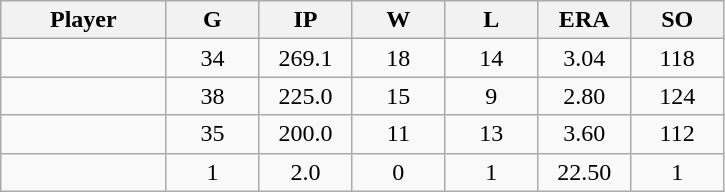<table class="wikitable sortable">
<tr>
<th bgcolor="#DDDDFF" width="16%">Player</th>
<th bgcolor="#DDDDFF" width="9%">G</th>
<th bgcolor="#DDDDFF" width="9%">IP</th>
<th bgcolor="#DDDDFF" width="9%">W</th>
<th bgcolor="#DDDDFF" width="9%">L</th>
<th bgcolor="#DDDDFF" width="9%">ERA</th>
<th bgcolor="#DDDDFF" width="9%">SO</th>
</tr>
<tr align="center">
<td></td>
<td>34</td>
<td>269.1</td>
<td>18</td>
<td>14</td>
<td>3.04</td>
<td>118</td>
</tr>
<tr align="center">
<td></td>
<td>38</td>
<td>225.0</td>
<td>15</td>
<td>9</td>
<td>2.80</td>
<td>124</td>
</tr>
<tr align="center">
<td></td>
<td>35</td>
<td>200.0</td>
<td>11</td>
<td>13</td>
<td>3.60</td>
<td>112</td>
</tr>
<tr align="center">
<td></td>
<td>1</td>
<td>2.0</td>
<td>0</td>
<td>1</td>
<td>22.50</td>
<td>1</td>
</tr>
</table>
